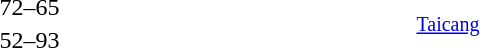<table style="text-align:center">
<tr>
<th width=200></th>
<th width=100></th>
<th width=200></th>
<th></th>
</tr>
<tr>
<td align=right><strong></strong></td>
<td>72–65</td>
<td align=left></td>
<td align=left rowspan=2><small><a href='#'>Taicang</a></small></td>
</tr>
<tr>
<td align=right></td>
<td>52–93</td>
<td align=left><strong></strong></td>
</tr>
</table>
